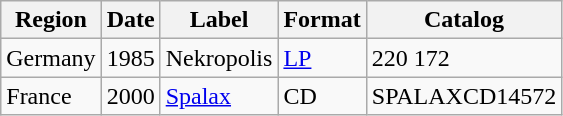<table class="wikitable">
<tr>
<th>Region</th>
<th>Date</th>
<th>Label</th>
<th>Format</th>
<th>Catalog</th>
</tr>
<tr>
<td>Germany</td>
<td>1985</td>
<td>Nekropolis</td>
<td><a href='#'>LP</a></td>
<td>220 172</td>
</tr>
<tr>
<td>France</td>
<td>2000</td>
<td><a href='#'>Spalax</a></td>
<td>CD</td>
<td>SPALAXCD14572</td>
</tr>
</table>
